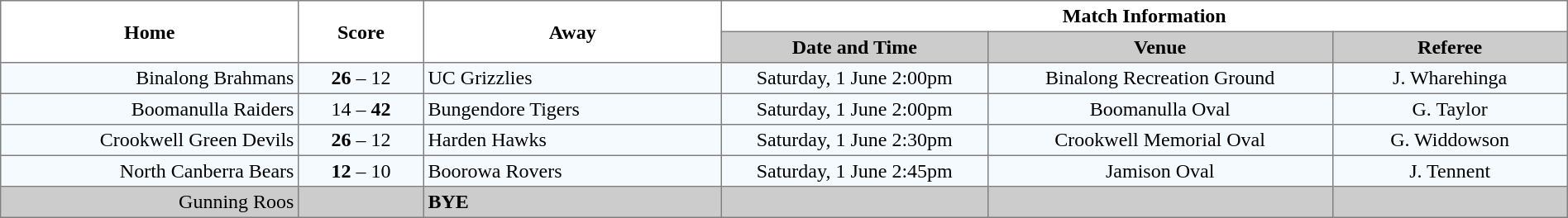<table border="1" cellpadding="3" cellspacing="0" width="100%" style="border-collapse:collapse;  text-align:center;">
<tr>
<th rowspan="2" width="19%">Home</th>
<th rowspan="2" width="8%">Score</th>
<th rowspan="2" width="19%">Away</th>
<th colspan="3">Match Information</th>
</tr>
<tr bgcolor="#CCCCCC">
<th width="17%">Date and Time</th>
<th width="22%">Venue</th>
<th width="50%">Referee</th>
</tr>
<tr style="text-align:center; background:#f5faff;">
<td align="right">Binalong Brahmans </td>
<td align="center"><strong>26</strong> – 12</td>
<td align="left"> UC Grizzlies</td>
<td>Saturday, 1 June 2:00pm</td>
<td>Binalong Recreation Ground</td>
<td>J. Wharehinga</td>
</tr>
<tr style="text-align:center; background:#f5faff;">
<td align="right">Boomanulla Raiders </td>
<td align="center">14 – <strong>42</strong></td>
<td align="left"> Bungendore Tigers</td>
<td>Saturday, 1 June 2:00pm</td>
<td>Boomanulla Oval</td>
<td>G. Taylor</td>
</tr>
<tr style="text-align:center; background:#f5faff;">
<td align="right">Crookwell Green Devils </td>
<td align="center"><strong>26</strong> – 12</td>
<td align="left"> Harden Hawks</td>
<td>Saturday, 1 June 2:30pm</td>
<td>Crookwell Memorial Oval</td>
<td>G. Widdowson</td>
</tr>
<tr style="text-align:center; background:#f5faff;">
<td align="right">North Canberra Bears </td>
<td align="center"><strong>12</strong> – 10</td>
<td align="left"><strong></strong> Boorowa Rovers</td>
<td>Saturday, 1 June 2:45pm</td>
<td>Jamison Oval</td>
<td>J. Tennent</td>
</tr>
<tr style="text-align:center; background:#CCCCCC;">
<td align="right">Gunning Roos </td>
<td></td>
<td align="left"><strong>BYE</strong></td>
<td></td>
<td></td>
<td></td>
</tr>
</table>
